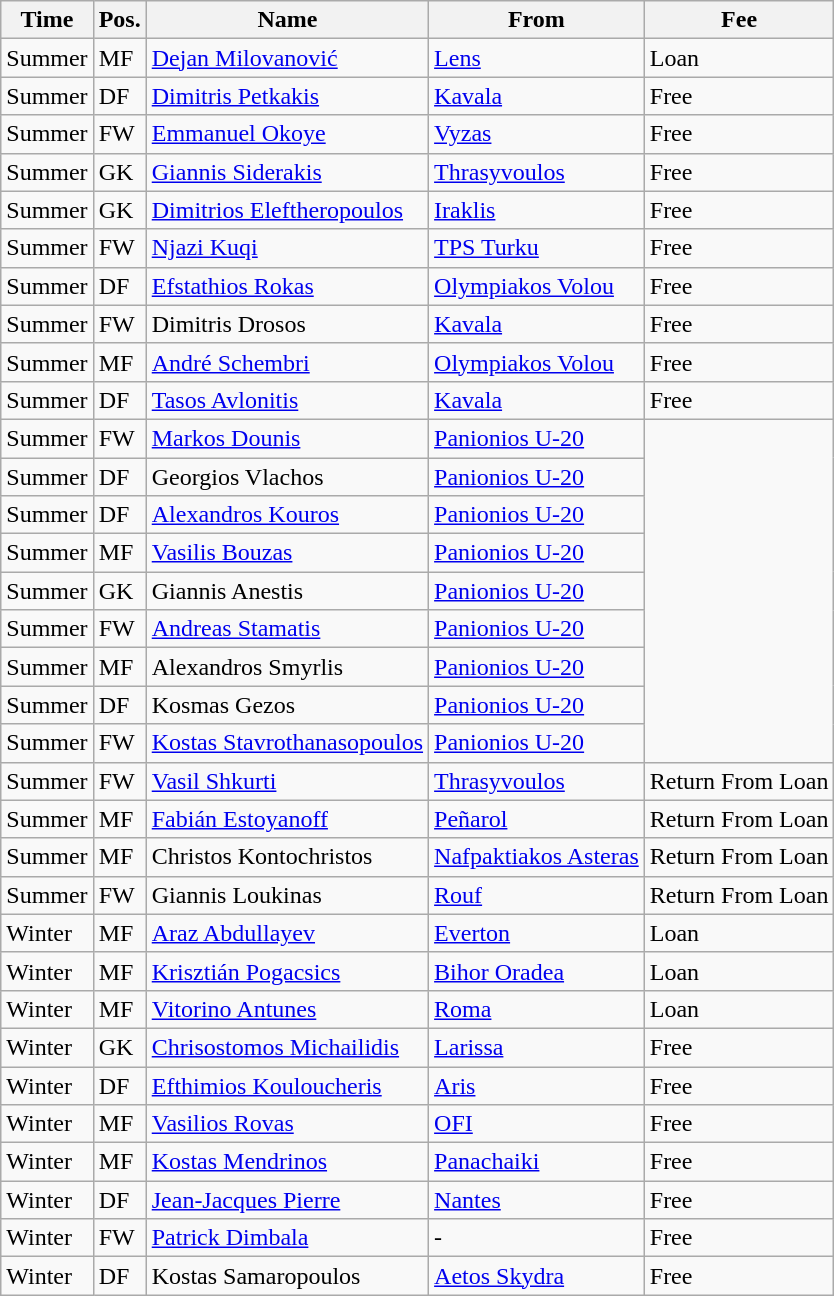<table class="wikitable">
<tr>
<th>Time</th>
<th>Pos.</th>
<th>Name</th>
<th>From</th>
<th>Fee</th>
</tr>
<tr>
<td>Summer</td>
<td>MF</td>
<td> <a href='#'>Dejan Milovanović</a></td>
<td> <a href='#'>Lens</a></td>
<td>Loan</td>
</tr>
<tr>
<td>Summer</td>
<td>DF</td>
<td> <a href='#'>Dimitris Petkakis</a></td>
<td> <a href='#'>Kavala</a></td>
<td>Free</td>
</tr>
<tr>
<td>Summer</td>
<td>FW</td>
<td> <a href='#'>Emmanuel Okoye</a></td>
<td> <a href='#'>Vyzas</a></td>
<td>Free</td>
</tr>
<tr>
<td>Summer</td>
<td>GK</td>
<td> <a href='#'>Giannis Siderakis</a></td>
<td> <a href='#'>Thrasyvoulos</a></td>
<td>Free</td>
</tr>
<tr>
<td>Summer</td>
<td>GK</td>
<td> <a href='#'>Dimitrios Eleftheropoulos</a></td>
<td> <a href='#'>Iraklis</a></td>
<td>Free</td>
</tr>
<tr>
<td>Summer</td>
<td>FW</td>
<td> <a href='#'>Njazi Kuqi</a></td>
<td> <a href='#'>TPS Turku</a></td>
<td>Free</td>
</tr>
<tr>
<td>Summer</td>
<td>DF</td>
<td> <a href='#'>Efstathios Rokas</a></td>
<td> <a href='#'>Olympiakos Volou</a></td>
<td>Free</td>
</tr>
<tr>
<td>Summer</td>
<td>FW</td>
<td> Dimitris Drosos</td>
<td> <a href='#'>Kavala</a></td>
<td>Free</td>
</tr>
<tr>
<td>Summer</td>
<td>MF</td>
<td> <a href='#'>André Schembri</a></td>
<td> <a href='#'>Olympiakos Volou</a></td>
<td>Free</td>
</tr>
<tr>
<td>Summer</td>
<td>DF</td>
<td> <a href='#'>Tasos Avlonitis</a></td>
<td> <a href='#'>Kavala</a></td>
<td>Free</td>
</tr>
<tr>
<td>Summer</td>
<td>FW</td>
<td> <a href='#'>Markos Dounis</a></td>
<td> <a href='#'>Panionios U-20</a></td>
</tr>
<tr>
<td>Summer</td>
<td>DF</td>
<td> Georgios Vlachos</td>
<td> <a href='#'>Panionios U-20</a></td>
</tr>
<tr>
<td>Summer</td>
<td>DF</td>
<td> <a href='#'>Alexandros Kouros</a></td>
<td> <a href='#'>Panionios U-20</a></td>
</tr>
<tr>
<td>Summer</td>
<td>MF</td>
<td> <a href='#'>Vasilis Bouzas</a></td>
<td> <a href='#'>Panionios U-20</a></td>
</tr>
<tr>
<td>Summer</td>
<td>GK</td>
<td> Giannis Anestis</td>
<td> <a href='#'>Panionios U-20</a></td>
</tr>
<tr>
<td>Summer</td>
<td>FW</td>
<td> <a href='#'>Andreas Stamatis</a></td>
<td> <a href='#'>Panionios U-20</a></td>
</tr>
<tr>
<td>Summer</td>
<td>MF</td>
<td> Alexandros Smyrlis</td>
<td> <a href='#'>Panionios U-20</a></td>
</tr>
<tr>
<td>Summer</td>
<td>DF</td>
<td> Kosmas Gezos</td>
<td> <a href='#'>Panionios U-20</a></td>
</tr>
<tr>
<td>Summer</td>
<td>FW</td>
<td> <a href='#'>Kostas Stavrothanasopoulos</a></td>
<td> <a href='#'>Panionios U-20</a></td>
</tr>
<tr>
<td>Summer</td>
<td>FW</td>
<td> <a href='#'>Vasil Shkurti</a></td>
<td> <a href='#'>Thrasyvoulos</a></td>
<td>Return From Loan</td>
</tr>
<tr>
<td>Summer</td>
<td>MF</td>
<td> <a href='#'>Fabián Estoyanoff</a></td>
<td> <a href='#'>Peñarol</a></td>
<td>Return From Loan</td>
</tr>
<tr>
<td>Summer</td>
<td>MF</td>
<td> Christos Kontochristos</td>
<td> <a href='#'>Nafpaktiakos Asteras</a></td>
<td>Return From Loan</td>
</tr>
<tr>
<td>Summer</td>
<td>FW</td>
<td>  Giannis Loukinas</td>
<td> <a href='#'>Rouf</a></td>
<td>Return From Loan</td>
</tr>
<tr>
<td>Winter</td>
<td>MF</td>
<td> <a href='#'>Araz Abdullayev</a></td>
<td> <a href='#'>Everton</a></td>
<td>Loan</td>
</tr>
<tr>
<td>Winter</td>
<td>MF</td>
<td> <a href='#'>Krisztián Pogacsics</a></td>
<td> <a href='#'>Bihor Oradea</a></td>
<td>Loan</td>
</tr>
<tr>
<td>Winter</td>
<td>MF</td>
<td> <a href='#'>Vitorino Antunes</a></td>
<td> <a href='#'>Roma</a></td>
<td>Loan</td>
</tr>
<tr>
<td>Winter</td>
<td>GK</td>
<td> <a href='#'>Chrisostomos Michailidis</a></td>
<td> <a href='#'>Larissa</a></td>
<td>Free</td>
</tr>
<tr>
<td>Winter</td>
<td>DF</td>
<td> <a href='#'>Efthimios Kouloucheris</a></td>
<td> <a href='#'>Aris</a></td>
<td>Free</td>
</tr>
<tr>
<td>Winter</td>
<td>MF</td>
<td> <a href='#'>Vasilios Rovas</a></td>
<td> <a href='#'>OFI</a></td>
<td>Free</td>
</tr>
<tr>
<td>Winter</td>
<td>MF</td>
<td> <a href='#'>Kostas Mendrinos</a></td>
<td> <a href='#'>Panachaiki</a></td>
<td>Free</td>
</tr>
<tr>
<td>Winter</td>
<td>DF</td>
<td> <a href='#'>Jean-Jacques Pierre</a></td>
<td> <a href='#'>Nantes</a></td>
<td>Free</td>
</tr>
<tr>
<td>Winter</td>
<td>FW</td>
<td> <a href='#'>Patrick Dimbala</a></td>
<td>-</td>
<td>Free</td>
</tr>
<tr>
<td>Winter</td>
<td>DF</td>
<td> Kostas Samaropoulos</td>
<td> <a href='#'>Aetos Skydra</a></td>
<td>Free</td>
</tr>
</table>
